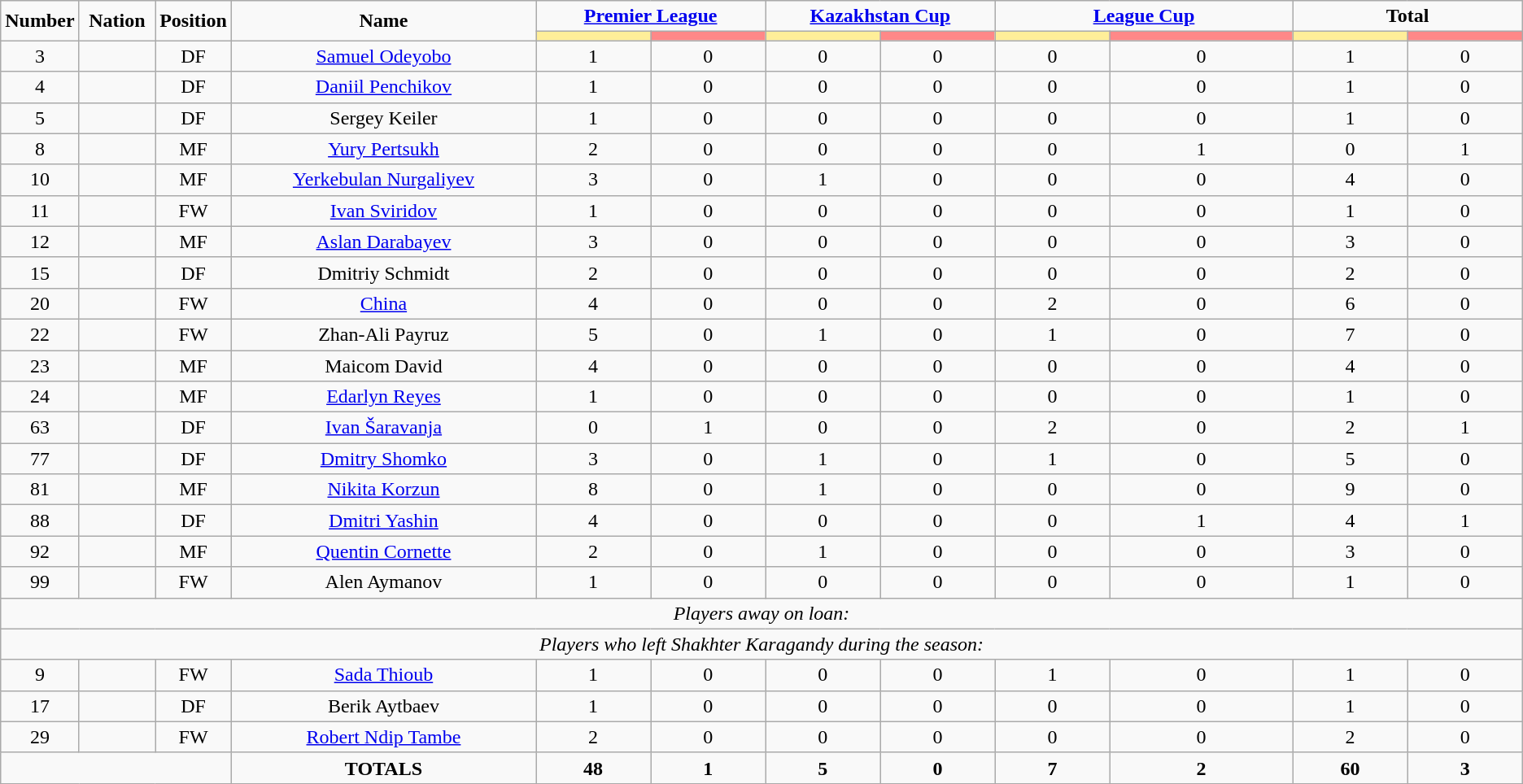<table class="wikitable" style="text-align:center;">
<tr>
<td rowspan="2"  style="width:5%; text-align:center;"><strong>Number</strong></td>
<td rowspan="2"  style="width:5%; text-align:center;"><strong>Nation</strong></td>
<td rowspan="2"  style="width:5%; text-align:center;"><strong>Position</strong></td>
<td rowspan="2"  style="width:20%; text-align:center;"><strong>Name</strong></td>
<td colspan="2" style="text-align:center;"><strong><a href='#'>Premier League</a></strong></td>
<td colspan="2" style="text-align:center;"><strong><a href='#'>Kazakhstan Cup</a></strong></td>
<td colspan="2" style="text-align:center;"><strong><a href='#'>League Cup</a></strong></td>
<td colspan="2" style="text-align:center;"><strong>Total</strong></td>
</tr>
<tr>
<th style="width:60px; background:#fe9;"></th>
<th style="width:60px; background:#ff8888;"></th>
<th style="width:60px; background:#fe9;"></th>
<th style="width:60px; background:#ff8888;"></th>
<th style="width:60px; background:#fe9;"></th>
<th style="width:100px; background:#ff8888;"></th>
<th style="width:60px; background:#fe9;"></th>
<th style="width:60px; background:#ff8888;"></th>
</tr>
<tr>
<td>3</td>
<td></td>
<td>DF</td>
<td><a href='#'>Samuel Odeyobo</a></td>
<td>1</td>
<td>0</td>
<td>0</td>
<td>0</td>
<td>0</td>
<td>0</td>
<td>1</td>
<td>0</td>
</tr>
<tr>
<td>4</td>
<td></td>
<td>DF</td>
<td><a href='#'>Daniil Penchikov</a></td>
<td>1</td>
<td>0</td>
<td>0</td>
<td>0</td>
<td>0</td>
<td>0</td>
<td>1</td>
<td>0</td>
</tr>
<tr>
<td>5</td>
<td></td>
<td>DF</td>
<td>Sergey Keiler</td>
<td>1</td>
<td>0</td>
<td>0</td>
<td>0</td>
<td>0</td>
<td>0</td>
<td>1</td>
<td>0</td>
</tr>
<tr>
<td>8</td>
<td></td>
<td>MF</td>
<td><a href='#'>Yury Pertsukh</a></td>
<td>2</td>
<td>0</td>
<td>0</td>
<td>0</td>
<td>0</td>
<td>1</td>
<td>0</td>
<td>1</td>
</tr>
<tr>
<td>10</td>
<td></td>
<td>MF</td>
<td><a href='#'>Yerkebulan Nurgaliyev</a></td>
<td>3</td>
<td>0</td>
<td>1</td>
<td>0</td>
<td>0</td>
<td>0</td>
<td>4</td>
<td>0</td>
</tr>
<tr>
<td>11</td>
<td></td>
<td>FW</td>
<td><a href='#'>Ivan Sviridov</a></td>
<td>1</td>
<td>0</td>
<td>0</td>
<td>0</td>
<td>0</td>
<td>0</td>
<td>1</td>
<td>0</td>
</tr>
<tr>
<td>12</td>
<td></td>
<td>MF</td>
<td><a href='#'>Aslan Darabayev</a></td>
<td>3</td>
<td>0</td>
<td>0</td>
<td>0</td>
<td>0</td>
<td>0</td>
<td>3</td>
<td>0</td>
</tr>
<tr>
<td>15</td>
<td></td>
<td>DF</td>
<td>Dmitriy Schmidt</td>
<td>2</td>
<td>0</td>
<td>0</td>
<td>0</td>
<td>0</td>
<td>0</td>
<td>2</td>
<td>0</td>
</tr>
<tr>
<td>20</td>
<td></td>
<td>FW</td>
<td><a href='#'>China</a></td>
<td>4</td>
<td>0</td>
<td>0</td>
<td>0</td>
<td>2</td>
<td>0</td>
<td>6</td>
<td>0</td>
</tr>
<tr>
<td>22</td>
<td></td>
<td>FW</td>
<td>Zhan-Ali Payruz</td>
<td>5</td>
<td>0</td>
<td>1</td>
<td>0</td>
<td>1</td>
<td>0</td>
<td>7</td>
<td>0</td>
</tr>
<tr>
<td>23</td>
<td></td>
<td>MF</td>
<td>Maicom David</td>
<td>4</td>
<td>0</td>
<td>0</td>
<td>0</td>
<td>0</td>
<td>0</td>
<td>4</td>
<td>0</td>
</tr>
<tr>
<td>24</td>
<td></td>
<td>MF</td>
<td><a href='#'>Edarlyn Reyes</a></td>
<td>1</td>
<td>0</td>
<td>0</td>
<td>0</td>
<td>0</td>
<td>0</td>
<td>1</td>
<td>0</td>
</tr>
<tr>
<td>63</td>
<td></td>
<td>DF</td>
<td><a href='#'>Ivan Šaravanja</a></td>
<td>0</td>
<td>1</td>
<td>0</td>
<td>0</td>
<td>2</td>
<td>0</td>
<td>2</td>
<td>1</td>
</tr>
<tr>
<td>77</td>
<td></td>
<td>DF</td>
<td><a href='#'>Dmitry Shomko</a></td>
<td>3</td>
<td>0</td>
<td>1</td>
<td>0</td>
<td>1</td>
<td>0</td>
<td>5</td>
<td>0</td>
</tr>
<tr>
<td>81</td>
<td></td>
<td>MF</td>
<td><a href='#'>Nikita Korzun</a></td>
<td>8</td>
<td>0</td>
<td>1</td>
<td>0</td>
<td>0</td>
<td>0</td>
<td>9</td>
<td>0</td>
</tr>
<tr>
<td>88</td>
<td></td>
<td>DF</td>
<td><a href='#'>Dmitri Yashin</a></td>
<td>4</td>
<td>0</td>
<td>0</td>
<td>0</td>
<td>0</td>
<td>1</td>
<td>4</td>
<td>1</td>
</tr>
<tr>
<td>92</td>
<td></td>
<td>MF</td>
<td><a href='#'>Quentin Cornette</a></td>
<td>2</td>
<td>0</td>
<td>1</td>
<td>0</td>
<td>0</td>
<td>0</td>
<td>3</td>
<td>0</td>
</tr>
<tr>
<td>99</td>
<td></td>
<td>FW</td>
<td>Alen Aymanov</td>
<td>1</td>
<td>0</td>
<td>0</td>
<td>0</td>
<td>0</td>
<td>0</td>
<td>1</td>
<td>0</td>
</tr>
<tr>
<td colspan="18"><em>Players away on loan:</em></td>
</tr>
<tr>
<td colspan="18"><em>Players who left Shakhter Karagandy during the season:</em></td>
</tr>
<tr>
<td>9</td>
<td></td>
<td>FW</td>
<td><a href='#'>Sada Thioub</a></td>
<td>1</td>
<td>0</td>
<td>0</td>
<td>0</td>
<td>1</td>
<td>0</td>
<td>1</td>
<td>0</td>
</tr>
<tr>
<td>17</td>
<td></td>
<td>DF</td>
<td>Berik Aytbaev</td>
<td>1</td>
<td>0</td>
<td>0</td>
<td>0</td>
<td>0</td>
<td>0</td>
<td>1</td>
<td>0</td>
</tr>
<tr>
<td>29</td>
<td></td>
<td>FW</td>
<td><a href='#'>Robert Ndip Tambe</a></td>
<td>2</td>
<td>0</td>
<td>0</td>
<td>0</td>
<td>0</td>
<td>0</td>
<td>2</td>
<td>0</td>
</tr>
<tr>
<td colspan="3"></td>
<td><strong>TOTALS</strong></td>
<td><strong>48</strong></td>
<td><strong>1</strong></td>
<td><strong>5</strong></td>
<td><strong>0</strong></td>
<td><strong>7</strong></td>
<td><strong>2</strong></td>
<td><strong>60</strong></td>
<td><strong>3</strong></td>
</tr>
</table>
